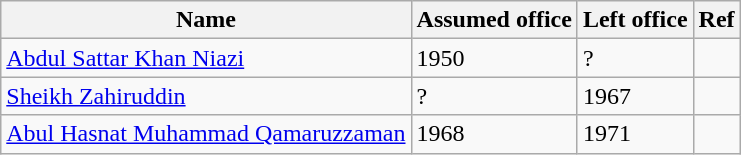<table class="wikitable">
<tr>
<th align="center">Name</th>
<th align="center">Assumed office</th>
<th align="center">Left office</th>
<th align=center>Ref</th>
</tr>
<tr>
<td><a href='#'>Abdul Sattar Khan Niazi</a></td>
<td>1950</td>
<td>?</td>
<td></td>
</tr>
<tr>
<td><a href='#'>Sheikh Zahiruddin</a></td>
<td>?</td>
<td>1967</td>
<td></td>
</tr>
<tr>
<td><a href='#'>Abul Hasnat Muhammad Qamaruzzaman</a></td>
<td>1968</td>
<td>1971</td>
<td></td>
</tr>
</table>
